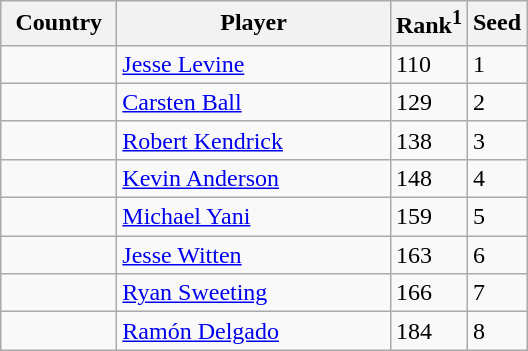<table class="sortable wikitable">
<tr>
<th width="70">Country</th>
<th width="175">Player</th>
<th>Rank<sup>1</sup></th>
<th>Seed</th>
</tr>
<tr>
<td></td>
<td><a href='#'>Jesse Levine</a></td>
<td>110</td>
<td>1</td>
</tr>
<tr>
<td></td>
<td><a href='#'>Carsten Ball</a></td>
<td>129</td>
<td>2</td>
</tr>
<tr>
<td></td>
<td><a href='#'>Robert Kendrick</a></td>
<td>138</td>
<td>3</td>
</tr>
<tr>
<td></td>
<td><a href='#'>Kevin Anderson</a></td>
<td>148</td>
<td>4</td>
</tr>
<tr>
<td></td>
<td><a href='#'>Michael Yani</a></td>
<td>159</td>
<td>5</td>
</tr>
<tr>
<td></td>
<td><a href='#'>Jesse Witten</a></td>
<td>163</td>
<td>6</td>
</tr>
<tr>
<td></td>
<td><a href='#'>Ryan Sweeting</a></td>
<td>166</td>
<td>7</td>
</tr>
<tr>
<td></td>
<td><a href='#'>Ramón Delgado</a></td>
<td>184</td>
<td>8</td>
</tr>
</table>
